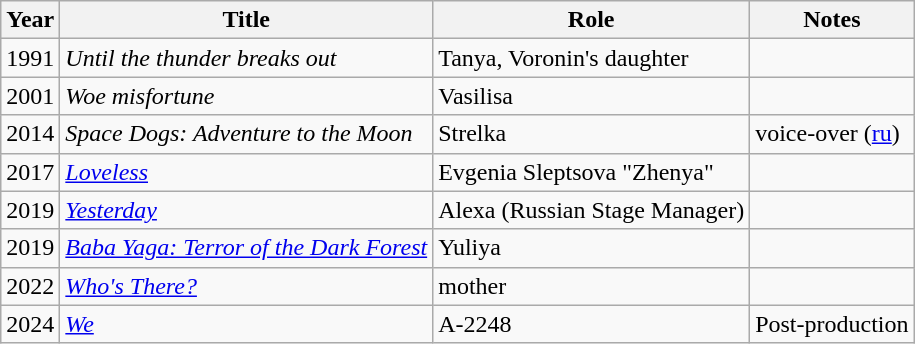<table class="wikitable sortable">
<tr>
<th>Year</th>
<th>Title</th>
<th>Role</th>
<th>Notes</th>
</tr>
<tr>
<td>1991</td>
<td><em>Until the thunder breaks out</em></td>
<td>Tanya, Voronin's daughter</td>
<td></td>
</tr>
<tr>
<td>2001</td>
<td><em>Woe misfortune</em></td>
<td>Vasilisa</td>
<td></td>
</tr>
<tr>
<td>2014</td>
<td><em>Space Dogs: Adventure to the Moon</em></td>
<td>Strelka</td>
<td>voice-over (<a href='#'>ru</a>)</td>
</tr>
<tr>
<td>2017</td>
<td><em><a href='#'>Loveless</a></em></td>
<td>Evgenia Sleptsova "Zhenya"</td>
<td></td>
</tr>
<tr>
<td>2019</td>
<td><em><a href='#'>Yesterday</a></em></td>
<td>Alexa (Russian Stage Manager)</td>
<td></td>
</tr>
<tr>
<td>2019</td>
<td><em><a href='#'>Baba Yaga: Terror of the Dark Forest</a></em></td>
<td>Yuliya</td>
<td></td>
</tr>
<tr>
<td>2022</td>
<td><em><a href='#'>Who's There?</a></em></td>
<td>mother</td>
<td></td>
</tr>
<tr>
<td>2024</td>
<td><em><a href='#'>We</a></em></td>
<td>A-2248</td>
<td>Post-production</td>
</tr>
</table>
